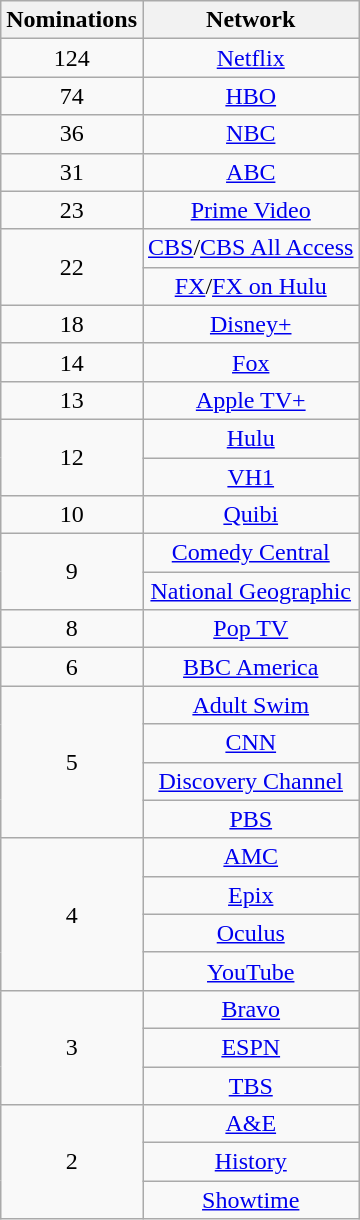<table class="wikitable sortable" style="text-align: center; max-width:29em">
<tr>
<th scope="col">Nominations</th>
<th scope="col">Network</th>
</tr>
<tr>
<td scope="row">124</td>
<td><a href='#'>Netflix</a></td>
</tr>
<tr>
<td scope="row">74</td>
<td><a href='#'>HBO</a></td>
</tr>
<tr>
<td scope="row">36</td>
<td><a href='#'>NBC</a></td>
</tr>
<tr>
<td scope="row">31</td>
<td><a href='#'>ABC</a></td>
</tr>
<tr>
<td scope="row">23</td>
<td><a href='#'>Prime Video</a></td>
</tr>
<tr>
<td scope="row" rowspan="2">22</td>
<td><a href='#'>CBS</a>/<a href='#'>CBS All Access</a></td>
</tr>
<tr>
<td><a href='#'>FX</a>/<a href='#'>FX on Hulu</a></td>
</tr>
<tr>
<td scope="row">18</td>
<td><a href='#'>Disney+</a></td>
</tr>
<tr>
<td scope="row">14</td>
<td><a href='#'>Fox</a></td>
</tr>
<tr>
<td scope="row">13</td>
<td><a href='#'>Apple TV+</a></td>
</tr>
<tr>
<td scope="row" rowspan="2">12</td>
<td><a href='#'>Hulu</a></td>
</tr>
<tr>
<td><a href='#'>VH1</a></td>
</tr>
<tr>
<td scope="row">10</td>
<td><a href='#'>Quibi</a></td>
</tr>
<tr>
<td scope="row" rowspan="2">9</td>
<td><a href='#'>Comedy Central</a></td>
</tr>
<tr>
<td><a href='#'>National Geographic</a></td>
</tr>
<tr>
<td scope="row">8</td>
<td><a href='#'>Pop TV</a></td>
</tr>
<tr>
<td scope="row">6</td>
<td><a href='#'>BBC America</a></td>
</tr>
<tr>
<td scope="row" rowspan="4">5</td>
<td><a href='#'>Adult Swim</a></td>
</tr>
<tr>
<td><a href='#'>CNN</a></td>
</tr>
<tr>
<td><a href='#'>Discovery Channel</a></td>
</tr>
<tr>
<td><a href='#'>PBS</a></td>
</tr>
<tr>
<td scope="row" rowspan="4">4</td>
<td><a href='#'>AMC</a></td>
</tr>
<tr>
<td><a href='#'>Epix</a></td>
</tr>
<tr>
<td><a href='#'>Oculus</a></td>
</tr>
<tr>
<td><a href='#'>YouTube</a></td>
</tr>
<tr>
<td scope="row" rowspan="3">3</td>
<td><a href='#'>Bravo</a></td>
</tr>
<tr>
<td><a href='#'>ESPN</a></td>
</tr>
<tr>
<td><a href='#'>TBS</a></td>
</tr>
<tr>
<td scope="row" rowspan="3">2</td>
<td><a href='#'>A&E</a></td>
</tr>
<tr>
<td><a href='#'>History</a></td>
</tr>
<tr>
<td><a href='#'>Showtime</a></td>
</tr>
</table>
